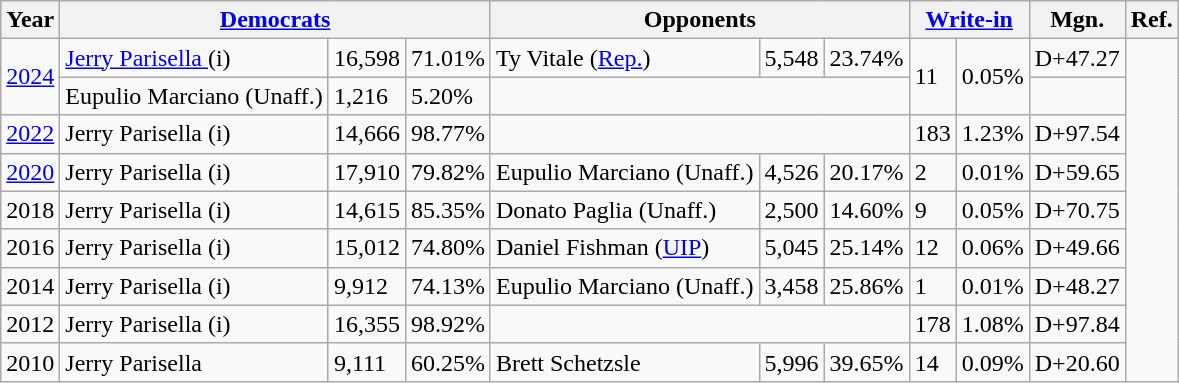<table class="wikitable">
<tr>
<th>Year</th>
<th colspan=3><a href='#'>Democrats</a></th>
<th colspan=3>Opponents</th>
<th colspan=2><a href='#'>Write-in</a></th>
<th>Mgn.</th>
<th>Ref.</th>
</tr>
<tr>
<td rowspan=2><a href='#'>2024</a></td>
<td><a href='#'>Jerry Parisella </a> (i)</td>
<td>16,598</td>
<td>71.01%</td>
<td>Ty Vitale (<a href='#'>Rep.</a>)</td>
<td>5,548</td>
<td>23.74%</td>
<td rowspan=2>11</td>
<td rowspan=2>0.05%</td>
<td>D+47.27</td>
<td rowspan=9></td>
</tr>
<tr>
<td>Eupulio Marciano (Unaff.)</td>
<td>1,216</td>
<td>5.20%</td>
</tr>
<tr>
<td><a href='#'>2022</a></td>
<td>Jerry Parisella (i)</td>
<td>14,666</td>
<td>98.77%</td>
<td colspan=3></td>
<td>183</td>
<td>1.23%</td>
<td>D+97.54</td>
</tr>
<tr>
<td><a href='#'>2020</a></td>
<td>Jerry Parisella (i)</td>
<td>17,910</td>
<td>79.82%</td>
<td>Eupulio Marciano (Unaff.)</td>
<td>4,526</td>
<td>20.17%</td>
<td>2</td>
<td>0.01%</td>
<td>D+59.65</td>
</tr>
<tr>
<td>2018</td>
<td>Jerry Parisella (i)</td>
<td>14,615</td>
<td>85.35%</td>
<td>Donato Paglia (Unaff.)</td>
<td>2,500</td>
<td>14.60%</td>
<td>9</td>
<td>0.05%</td>
<td>D+70.75</td>
</tr>
<tr>
<td>2016</td>
<td>Jerry Parisella (i)</td>
<td>15,012</td>
<td>74.80%</td>
<td>Daniel Fishman (<a href='#'>UIP</a>)</td>
<td>5,045</td>
<td>25.14%</td>
<td>12</td>
<td>0.06%</td>
<td>D+49.66</td>
</tr>
<tr>
<td>2014</td>
<td>Jerry Parisella (i)</td>
<td>9,912</td>
<td>74.13%</td>
<td>Eupulio Marciano (Unaff.)</td>
<td>3,458</td>
<td>25.86%</td>
<td>1</td>
<td>0.01%</td>
<td>D+48.27</td>
</tr>
<tr>
<td>2012</td>
<td>Jerry Parisella (i)</td>
<td>16,355</td>
<td>98.92%</td>
<td colspan=3></td>
<td>178</td>
<td>1.08%</td>
<td>D+97.84</td>
</tr>
<tr>
<td>2010</td>
<td>Jerry Parisella</td>
<td>9,111</td>
<td>60.25%</td>
<td>Brett Schetzsle</td>
<td>5,996</td>
<td>39.65%</td>
<td>14</td>
<td>0.09%</td>
<td>D+20.60</td>
</tr>
</table>
